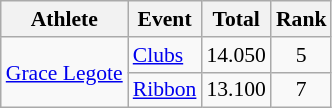<table class="wikitable" style="font-size:90%">
<tr>
<th>Athlete</th>
<th>Event</th>
<th>Total</th>
<th>Rank</th>
</tr>
<tr align=center>
<td align=left rowspan="2"><a href='#'>Grace Legote</a></td>
<td align=left><a href='#'>Clubs</a></td>
<td>14.050</td>
<td>5</td>
</tr>
<tr align=center>
<td align=left><a href='#'>Ribbon</a></td>
<td>13.100</td>
<td>7</td>
</tr>
</table>
